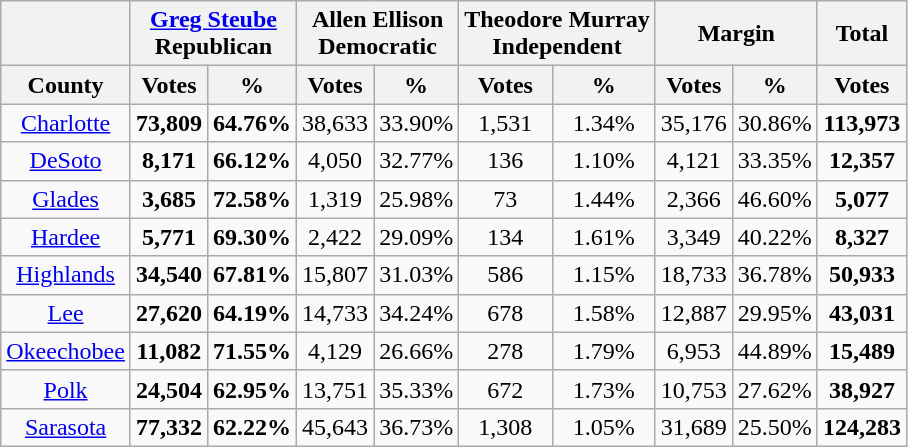<table class="wikitable sortable" style="text-align:center">
<tr>
<th></th>
<th style="text-align:center;" colspan="2"><a href='#'>Greg Steube</a><br>Republican</th>
<th style="text-align:center;" colspan="2">Allen Ellison<br>Democratic</th>
<th style="text-align:center;" colspan="2">Theodore Murray<br>Independent</th>
<th style="text-align:center;" colspan="2">Margin</th>
<th style="text-align:center;">Total</th>
</tr>
<tr>
<th align=center>County</th>
<th style="text-align:center;" data-sort-type="number">Votes</th>
<th style="text-align:center;" data-sort-type="number">%</th>
<th style="text-align:center;" data-sort-type="number">Votes</th>
<th style="text-align:center;" data-sort-type="number">%</th>
<th style="text-align:center;" data-sort-type="number">Votes</th>
<th style="text-align:center;" data-sort-type="number">%</th>
<th style="text-align:center;" data-sort-type="number">Votes</th>
<th style="text-align:center;" data-sort-type="number">%</th>
<th style="text-align:center;" data-sort-type="number">Votes</th>
</tr>
<tr>
<td align=center><a href='#'>Charlotte</a></td>
<td><strong>73,809</strong></td>
<td><strong>64.76%</strong></td>
<td>38,633</td>
<td>33.90%</td>
<td>1,531</td>
<td>1.34%</td>
<td>35,176</td>
<td>30.86%</td>
<td><strong>113,973</strong></td>
</tr>
<tr>
<td align=center><a href='#'>DeSoto</a></td>
<td><strong>8,171</strong></td>
<td><strong>66.12%</strong></td>
<td>4,050</td>
<td>32.77%</td>
<td>136</td>
<td>1.10%</td>
<td>4,121</td>
<td>33.35%</td>
<td><strong>12,357</strong></td>
</tr>
<tr>
<td align=center><a href='#'>Glades</a></td>
<td><strong>3,685</strong></td>
<td><strong>72.58%</strong></td>
<td>1,319</td>
<td>25.98%</td>
<td>73</td>
<td>1.44%</td>
<td>2,366</td>
<td>46.60%</td>
<td><strong>5,077</strong></td>
</tr>
<tr>
<td align=center><a href='#'>Hardee</a></td>
<td><strong>5,771</strong></td>
<td><strong>69.30%</strong></td>
<td>2,422</td>
<td>29.09%</td>
<td>134</td>
<td>1.61%</td>
<td>3,349</td>
<td>40.22%</td>
<td><strong>8,327</strong></td>
</tr>
<tr>
<td align=center><a href='#'>Highlands</a></td>
<td><strong>34,540</strong></td>
<td><strong>67.81%</strong></td>
<td>15,807</td>
<td>31.03%</td>
<td>586</td>
<td>1.15%</td>
<td>18,733</td>
<td>36.78%</td>
<td><strong>50,933</strong></td>
</tr>
<tr>
<td align=center><a href='#'>Lee</a></td>
<td><strong>27,620</strong></td>
<td><strong>64.19%</strong></td>
<td>14,733</td>
<td>34.24%</td>
<td>678</td>
<td>1.58%</td>
<td>12,887</td>
<td>29.95%</td>
<td><strong>43,031</strong></td>
</tr>
<tr>
<td align=center><a href='#'>Okeechobee</a></td>
<td><strong>11,082</strong></td>
<td><strong>71.55%</strong></td>
<td>4,129</td>
<td>26.66%</td>
<td>278</td>
<td>1.79%</td>
<td>6,953</td>
<td>44.89%</td>
<td><strong>15,489</strong></td>
</tr>
<tr>
<td align=center><a href='#'>Polk</a></td>
<td><strong>24,504</strong></td>
<td><strong>62.95%</strong></td>
<td>13,751</td>
<td>35.33%</td>
<td>672</td>
<td>1.73%</td>
<td>10,753</td>
<td>27.62%</td>
<td><strong>38,927</strong></td>
</tr>
<tr>
<td align=center><a href='#'>Sarasota</a></td>
<td><strong>77,332</strong></td>
<td><strong>62.22%</strong></td>
<td>45,643</td>
<td>36.73%</td>
<td>1,308</td>
<td>1.05%</td>
<td>31,689</td>
<td>25.50%</td>
<td><strong>124,283</strong></td>
</tr>
</table>
